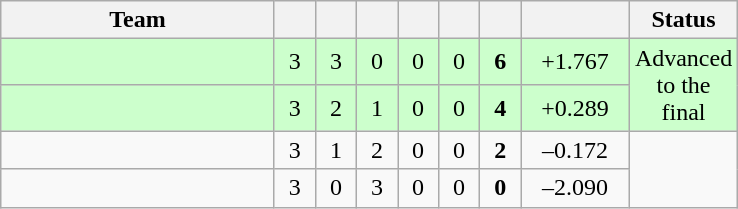<table class="wikitable" style="text-align:center">
<tr>
<th style="width:175px;">Team</th>
<th style="width:20px;"></th>
<th style="width:20px;"></th>
<th style="width:20px;"></th>
<th style="width:20px;"></th>
<th style="width:20px;"></th>
<th style="width:20px;"></th>
<th style="width:65px;"></th>
<th style="width:65px;">Status</th>
</tr>
<tr style="background:#cfc;">
<td style="text-align:left"></td>
<td>3</td>
<td>3</td>
<td>0</td>
<td>0</td>
<td>0</td>
<td><strong>6</strong></td>
<td>+1.767</td>
<td rowspan="2">Advanced to the final</td>
</tr>
<tr style="background:#cfc;">
<td style="text-align:left"></td>
<td>3</td>
<td>2</td>
<td>1</td>
<td>0</td>
<td>0</td>
<td><strong>4</strong></td>
<td>+0.289</td>
</tr>
<tr>
<td style="text-align:left"></td>
<td>3</td>
<td>1</td>
<td>2</td>
<td>0</td>
<td>0</td>
<td><strong>2</strong></td>
<td>–0.172</td>
<td rowspan="2"></td>
</tr>
<tr>
<td style="text-align:left"></td>
<td>3</td>
<td>0</td>
<td>3</td>
<td>0</td>
<td>0</td>
<td><strong>0</strong></td>
<td>–2.090</td>
</tr>
</table>
